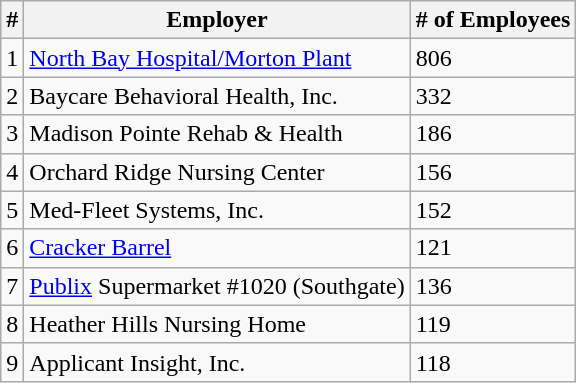<table class="wikitable" border="1">
<tr>
<th>#</th>
<th>Employer</th>
<th># of Employees</th>
</tr>
<tr>
<td>1</td>
<td><a href='#'>North Bay Hospital/Morton Plant</a></td>
<td>806</td>
</tr>
<tr>
<td>2</td>
<td>Baycare Behavioral Health, Inc.</td>
<td>332</td>
</tr>
<tr>
<td>3</td>
<td>Madison Pointe Rehab & Health</td>
<td>186</td>
</tr>
<tr>
<td>4</td>
<td>Orchard Ridge Nursing Center</td>
<td>156</td>
</tr>
<tr>
<td>5</td>
<td>Med-Fleet Systems, Inc.</td>
<td>152</td>
</tr>
<tr>
<td>6</td>
<td><a href='#'>Cracker Barrel</a></td>
<td>121</td>
</tr>
<tr>
<td>7</td>
<td><a href='#'>Publix</a> Supermarket #1020 (Southgate)</td>
<td>136</td>
</tr>
<tr>
<td>8</td>
<td>Heather Hills Nursing Home</td>
<td>119</td>
</tr>
<tr>
<td>9</td>
<td>Applicant Insight, Inc.</td>
<td>118</td>
</tr>
</table>
